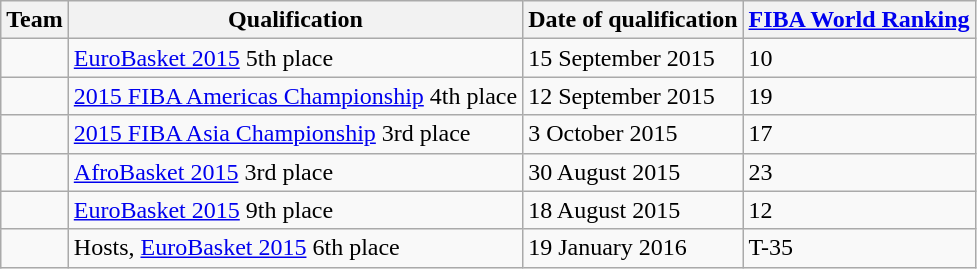<table class="wikitable sortable">
<tr>
<th>Team</th>
<th>Qualification</th>
<th>Date of qualification</th>
<th><a href='#'>FIBA World Ranking</a></th>
</tr>
<tr>
<td></td>
<td><a href='#'>EuroBasket 2015</a> 5th place</td>
<td>15 September 2015</td>
<td>10</td>
</tr>
<tr>
<td></td>
<td><a href='#'>2015 FIBA Americas Championship</a> 4th place</td>
<td>12 September 2015</td>
<td>19</td>
</tr>
<tr>
<td></td>
<td><a href='#'>2015 FIBA Asia Championship</a> 3rd place</td>
<td>3 October 2015</td>
<td>17</td>
</tr>
<tr>
<td></td>
<td><a href='#'>AfroBasket 2015</a> 3rd place</td>
<td>30 August 2015</td>
<td>23</td>
</tr>
<tr>
<td></td>
<td><a href='#'>EuroBasket 2015</a> 9th place</td>
<td>18 August 2015</td>
<td>12</td>
</tr>
<tr>
<td></td>
<td>Hosts, <a href='#'>EuroBasket 2015</a> 6th place</td>
<td>19 January 2016</td>
<td>T-35</td>
</tr>
</table>
